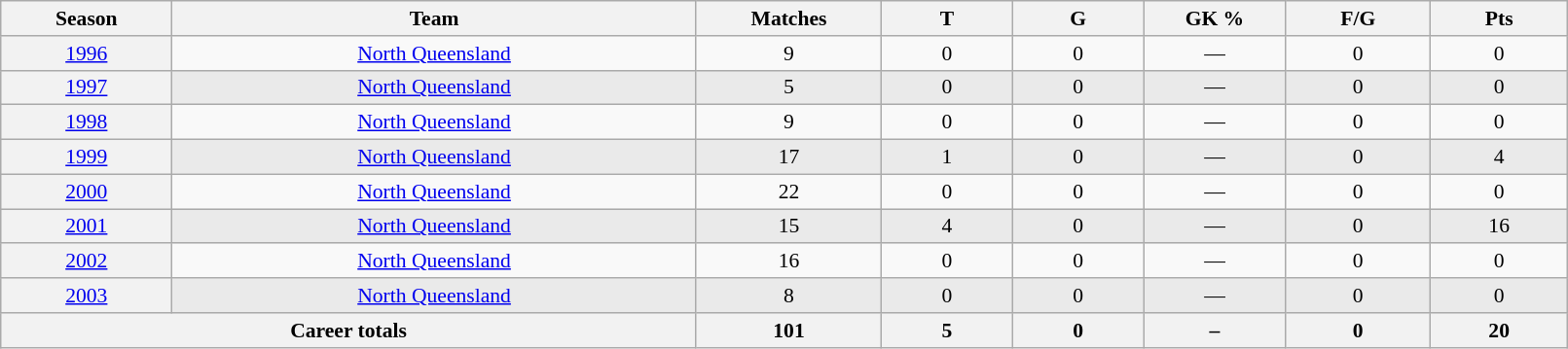<table class="wikitable sortable"  style="font-size:90%; text-align:center; width:85%;">
<tr>
<th width=2%>Season</th>
<th width=8%>Team</th>
<th width=2%>Matches</th>
<th width=2%>T</th>
<th width=2%>G</th>
<th width=2%>GK %</th>
<th width=2%>F/G</th>
<th width=2%>Pts</th>
</tr>
<tr>
<th scope="row" style="text-align:center; font-weight:normal"><a href='#'>1996</a></th>
<td style="text-align:center;"> <a href='#'>North Queensland</a></td>
<td>9</td>
<td>0</td>
<td>0</td>
<td>—</td>
<td>0</td>
<td>0</td>
</tr>
<tr style="background-color: #EAEAEA">
<th scope="row" style="text-align:center; font-weight:normal"><a href='#'>1997</a></th>
<td style="text-align:center;"> <a href='#'>North Queensland</a></td>
<td>5</td>
<td>0</td>
<td>0</td>
<td>—</td>
<td>0</td>
<td>0</td>
</tr>
<tr>
<th scope="row" style="text-align:center; font-weight:normal"><a href='#'>1998</a></th>
<td style="text-align:center;"> <a href='#'>North Queensland</a></td>
<td>9</td>
<td>0</td>
<td>0</td>
<td>—</td>
<td>0</td>
<td>0</td>
</tr>
<tr style="background-color: #EAEAEA">
<th scope="row" style="text-align:center; font-weight:normal"><a href='#'>1999</a></th>
<td style="text-align:center;"> <a href='#'>North Queensland</a></td>
<td>17</td>
<td>1</td>
<td>0</td>
<td>—</td>
<td>0</td>
<td>4</td>
</tr>
<tr>
<th scope="row" style="text-align:center; font-weight:normal"><a href='#'>2000</a></th>
<td style="text-align:center;"> <a href='#'>North Queensland</a></td>
<td>22</td>
<td>0</td>
<td>0</td>
<td>—</td>
<td>0</td>
<td>0</td>
</tr>
<tr style="background-color: #EAEAEA">
<th scope="row" style="text-align:center; font-weight:normal"><a href='#'>2001</a></th>
<td style="text-align:center;"> <a href='#'>North Queensland</a></td>
<td>15</td>
<td>4</td>
<td>0</td>
<td>—</td>
<td>0</td>
<td>16</td>
</tr>
<tr>
<th scope="row" style="text-align:center; font-weight:normal"><a href='#'>2002</a></th>
<td style="text-align:center;"> <a href='#'>North Queensland</a></td>
<td>16</td>
<td>0</td>
<td>0</td>
<td>—</td>
<td>0</td>
<td>0</td>
</tr>
<tr style="background-color: #EAEAEA">
<th scope="row" style="text-align:center; font-weight:normal"><a href='#'>2003</a></th>
<td style="text-align:center;"> <a href='#'>North Queensland</a></td>
<td>8</td>
<td>0</td>
<td>0</td>
<td>—</td>
<td>0</td>
<td>0</td>
</tr>
<tr class="sortbottom">
<th colspan=2>Career totals</th>
<th>101</th>
<th>5</th>
<th>0</th>
<th>–</th>
<th>0</th>
<th>20</th>
</tr>
</table>
